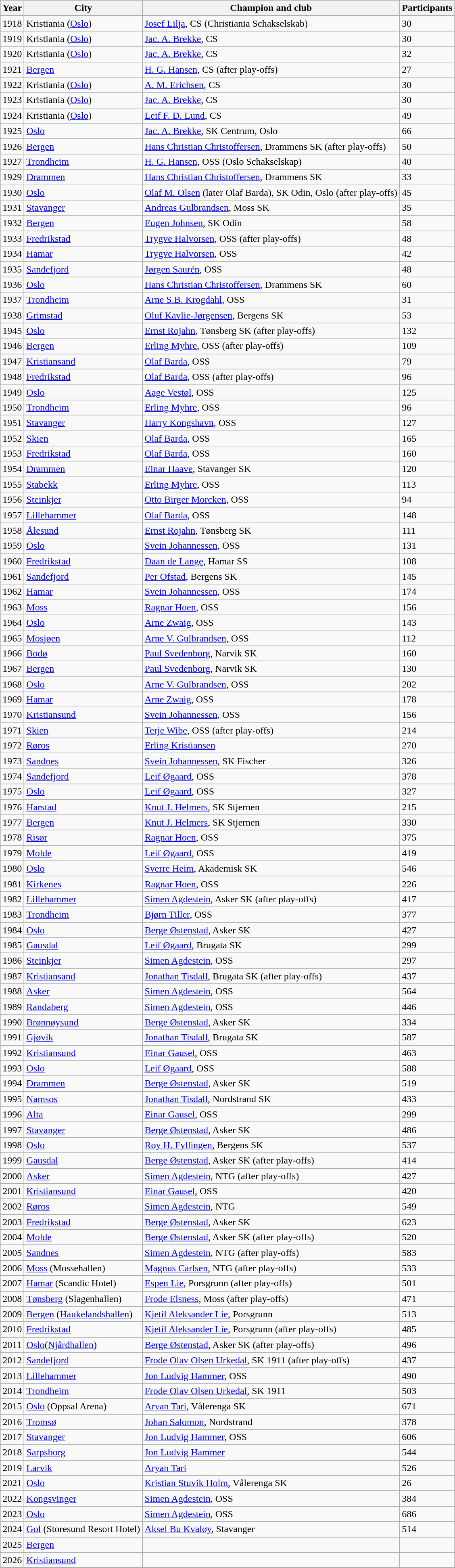<table class="sortable wikitable">
<tr>
<th>Year</th>
<th>City</th>
<th>Champion and club</th>
<th>Participants</th>
</tr>
<tr>
<td>1918</td>
<td>Kristiania (<a href='#'>Oslo</a>)</td>
<td><a href='#'>Josef Lilja</a>, CS (Christiania Schakselskab)</td>
<td>30</td>
</tr>
<tr>
<td>1919</td>
<td>Kristiania (<a href='#'>Oslo</a>)</td>
<td><a href='#'>Jac. A. Brekke</a>, CS</td>
<td>30</td>
</tr>
<tr>
<td>1920</td>
<td>Kristiania (<a href='#'>Oslo</a>)</td>
<td><a href='#'>Jac. A. Brekke</a>, CS</td>
<td>32</td>
</tr>
<tr>
<td>1921</td>
<td><a href='#'>Bergen</a></td>
<td><a href='#'>H. G. Hansen</a>, CS (after play-offs)</td>
<td>27</td>
</tr>
<tr>
<td>1922</td>
<td>Kristiania (<a href='#'>Oslo</a>)</td>
<td><a href='#'>A. M. Erichsen</a>, CS</td>
<td>30</td>
</tr>
<tr>
<td>1923</td>
<td>Kristiania (<a href='#'>Oslo</a>)</td>
<td><a href='#'>Jac. A. Brekke</a>, CS</td>
<td>30</td>
</tr>
<tr>
<td>1924</td>
<td>Kristiania (<a href='#'>Oslo</a>)</td>
<td><a href='#'>Leif F. D. Lund</a>, CS</td>
<td>49</td>
</tr>
<tr>
<td>1925</td>
<td><a href='#'>Oslo</a></td>
<td><a href='#'>Jac. A. Brekke</a>, SK Centrum, Oslo</td>
<td>66</td>
</tr>
<tr>
<td>1926</td>
<td><a href='#'>Bergen</a></td>
<td><a href='#'>Hans Christian Christoffersen</a>, Drammens SK (after play-offs)</td>
<td>50</td>
</tr>
<tr>
<td>1927</td>
<td><a href='#'>Trondheim</a></td>
<td><a href='#'>H. G. Hansen</a>, OSS (Oslo Schakselskap)</td>
<td>40</td>
</tr>
<tr>
<td>1929</td>
<td><a href='#'>Drammen</a></td>
<td><a href='#'>Hans Christian Christoffersen</a>, Drammens SK</td>
<td>33</td>
</tr>
<tr>
<td>1930</td>
<td><a href='#'>Oslo</a></td>
<td><a href='#'>Olaf M. Olsen</a> (later Olaf Barda), SK Odin, Oslo (after play-offs)</td>
<td>45</td>
</tr>
<tr>
<td>1931</td>
<td><a href='#'>Stavanger</a></td>
<td><a href='#'>Andreas Gulbrandsen</a>, Moss SK</td>
<td>35</td>
</tr>
<tr>
<td>1932</td>
<td><a href='#'>Bergen</a></td>
<td><a href='#'>Eugen Johnsen</a>, SK Odin</td>
<td>58</td>
</tr>
<tr>
<td>1933</td>
<td><a href='#'>Fredrikstad</a></td>
<td><a href='#'>Trygve Halvorsen</a>, OSS (after play-offs)</td>
<td>48</td>
</tr>
<tr>
<td>1934</td>
<td><a href='#'>Hamar</a></td>
<td><a href='#'>Trygve Halvorsen</a>, OSS</td>
<td>42</td>
</tr>
<tr>
<td>1935</td>
<td><a href='#'>Sandefjord</a></td>
<td><a href='#'>Jørgen Saurén</a>, OSS</td>
<td>48</td>
</tr>
<tr>
<td>1936</td>
<td><a href='#'>Oslo</a></td>
<td><a href='#'>Hans Christian Christoffersen</a>, Drammens SK</td>
<td>60</td>
</tr>
<tr>
<td>1937</td>
<td><a href='#'>Trondheim</a></td>
<td><a href='#'>Arne S.B. Krogdahl</a>, OSS</td>
<td>31</td>
</tr>
<tr>
<td>1938</td>
<td><a href='#'>Grimstad</a></td>
<td><a href='#'>Oluf Kavlie-Jørgensen</a>, Bergens SK</td>
<td>53</td>
</tr>
<tr>
<td>1945</td>
<td><a href='#'>Oslo</a></td>
<td><a href='#'>Ernst Rojahn</a>, Tønsberg SK (after play-offs)</td>
<td>132</td>
</tr>
<tr>
<td>1946</td>
<td><a href='#'>Bergen</a></td>
<td><a href='#'>Erling Myhre</a>, OSS (after play-offs)</td>
<td>109</td>
</tr>
<tr>
<td>1947</td>
<td><a href='#'>Kristiansand</a></td>
<td><a href='#'>Olaf Barda</a>, OSS</td>
<td>79</td>
</tr>
<tr>
<td>1948</td>
<td><a href='#'>Fredrikstad</a></td>
<td><a href='#'>Olaf Barda</a>, OSS (after play-offs)</td>
<td>96</td>
</tr>
<tr>
<td>1949</td>
<td><a href='#'>Oslo</a></td>
<td><a href='#'>Aage Vestøl</a>, OSS</td>
<td>125</td>
</tr>
<tr>
<td>1950</td>
<td><a href='#'>Trondheim</a></td>
<td><a href='#'>Erling Myhre</a>, OSS</td>
<td>96</td>
</tr>
<tr>
<td>1951</td>
<td><a href='#'>Stavanger</a></td>
<td><a href='#'>Harry Kongshavn</a>, OSS</td>
<td>127</td>
</tr>
<tr>
<td>1952</td>
<td><a href='#'>Skien</a></td>
<td><a href='#'>Olaf Barda</a>, OSS</td>
<td>165</td>
</tr>
<tr>
<td>1953</td>
<td><a href='#'>Fredrikstad</a></td>
<td><a href='#'>Olaf Barda</a>, OSS</td>
<td>160</td>
</tr>
<tr>
<td>1954</td>
<td><a href='#'>Drammen</a></td>
<td><a href='#'>Einar Haave</a>, Stavanger SK</td>
<td>120</td>
</tr>
<tr>
<td>1955</td>
<td><a href='#'>Stabekk</a></td>
<td><a href='#'>Erling Myhre</a>, OSS</td>
<td>113</td>
</tr>
<tr>
<td>1956</td>
<td><a href='#'>Steinkjer</a></td>
<td><a href='#'>Otto Birger Morcken</a>, OSS</td>
<td>94</td>
</tr>
<tr>
<td>1957</td>
<td><a href='#'>Lillehammer</a></td>
<td><a href='#'>Olaf Barda</a>, OSS</td>
<td>148</td>
</tr>
<tr>
<td>1958</td>
<td><a href='#'>Ålesund</a></td>
<td><a href='#'>Ernst Rojahn</a>, Tønsberg SK</td>
<td>111</td>
</tr>
<tr>
<td>1959</td>
<td><a href='#'>Oslo</a></td>
<td><a href='#'>Svein Johannessen</a>, OSS</td>
<td>131</td>
</tr>
<tr>
<td>1960</td>
<td><a href='#'>Fredrikstad</a></td>
<td><a href='#'>Daan de Lange</a>, Hamar SS</td>
<td>108</td>
</tr>
<tr>
<td>1961</td>
<td><a href='#'>Sandefjord</a></td>
<td><a href='#'>Per Ofstad</a>, Bergens SK</td>
<td>145</td>
</tr>
<tr>
<td>1962</td>
<td><a href='#'>Hamar</a></td>
<td><a href='#'>Svein Johannessen</a>, OSS</td>
<td>174</td>
</tr>
<tr>
<td>1963</td>
<td><a href='#'>Moss</a></td>
<td><a href='#'>Ragnar Hoen</a>, OSS</td>
<td>156</td>
</tr>
<tr>
<td>1964</td>
<td><a href='#'>Oslo</a></td>
<td><a href='#'>Arne Zwaig</a>, OSS</td>
<td>143</td>
</tr>
<tr>
<td>1965</td>
<td><a href='#'>Mosjøen</a></td>
<td><a href='#'>Arne V. Gulbrandsen</a>, OSS</td>
<td>112</td>
</tr>
<tr>
<td>1966</td>
<td><a href='#'>Bodø</a></td>
<td><a href='#'>Paul Svedenborg</a>, Narvik SK</td>
<td>160</td>
</tr>
<tr>
<td>1967</td>
<td><a href='#'>Bergen</a></td>
<td><a href='#'>Paul Svedenborg</a>, Narvik SK</td>
<td>130</td>
</tr>
<tr>
<td>1968</td>
<td><a href='#'>Oslo</a></td>
<td><a href='#'>Arne V. Gulbrandsen</a>, OSS</td>
<td>202</td>
</tr>
<tr>
<td>1969</td>
<td><a href='#'>Hamar</a></td>
<td><a href='#'>Arne Zwaig</a>, OSS</td>
<td>178</td>
</tr>
<tr>
<td>1970</td>
<td><a href='#'>Kristiansund</a></td>
<td><a href='#'>Svein Johannessen</a>, OSS</td>
<td>156</td>
</tr>
<tr>
<td>1971</td>
<td><a href='#'>Skien</a></td>
<td><a href='#'>Terje Wibe</a>, OSS (after play-offs)</td>
<td>214</td>
</tr>
<tr>
<td>1972</td>
<td><a href='#'>Røros</a></td>
<td><a href='#'>Erling Kristiansen</a></td>
<td>270</td>
</tr>
<tr>
<td>1973</td>
<td><a href='#'>Sandnes</a></td>
<td><a href='#'>Svein Johannessen</a>, SK Fischer</td>
<td>326</td>
</tr>
<tr>
<td>1974</td>
<td><a href='#'>Sandefjord</a></td>
<td><a href='#'>Leif Øgaard</a>, OSS</td>
<td>378</td>
</tr>
<tr>
<td>1975</td>
<td><a href='#'>Oslo</a></td>
<td><a href='#'>Leif Øgaard</a>, OSS</td>
<td>327</td>
</tr>
<tr>
<td>1976</td>
<td><a href='#'>Harstad</a></td>
<td><a href='#'>Knut J. Helmers</a>, SK Stjernen</td>
<td>215</td>
</tr>
<tr>
<td>1977</td>
<td><a href='#'>Bergen</a></td>
<td><a href='#'>Knut J. Helmers</a>, SK Stjernen</td>
<td>330</td>
</tr>
<tr>
<td>1978</td>
<td><a href='#'>Risør</a></td>
<td><a href='#'>Ragnar Hoen</a>, OSS</td>
<td>375</td>
</tr>
<tr>
<td>1979</td>
<td><a href='#'>Molde</a></td>
<td><a href='#'>Leif Øgaard</a>, OSS</td>
<td>419</td>
</tr>
<tr>
<td>1980</td>
<td><a href='#'>Oslo</a></td>
<td><a href='#'>Sverre Heim</a>, Akademisk SK</td>
<td>546</td>
</tr>
<tr>
<td>1981</td>
<td><a href='#'>Kirkenes</a></td>
<td><a href='#'>Ragnar Hoen</a>, OSS</td>
<td>226</td>
</tr>
<tr>
<td>1982</td>
<td><a href='#'>Lillehammer</a></td>
<td><a href='#'>Simen Agdestein</a>, Asker SK (after play-offs)</td>
<td>417</td>
</tr>
<tr>
<td>1983</td>
<td><a href='#'>Trondheim</a></td>
<td><a href='#'>Bjørn Tiller</a>, OSS</td>
<td>377</td>
</tr>
<tr>
<td>1984</td>
<td><a href='#'>Oslo</a></td>
<td><a href='#'>Berge Østenstad</a>, Asker SK</td>
<td>427</td>
</tr>
<tr>
<td>1985</td>
<td><a href='#'>Gausdal</a></td>
<td><a href='#'>Leif Øgaard</a>, Brugata SK</td>
<td>299</td>
</tr>
<tr>
<td>1986</td>
<td><a href='#'>Steinkjer</a></td>
<td><a href='#'>Simen Agdestein</a>, OSS</td>
<td>297</td>
</tr>
<tr>
<td>1987</td>
<td><a href='#'>Kristiansand</a></td>
<td><a href='#'>Jonathan Tisdall</a>, Brugata SK (after play-offs)</td>
<td>437</td>
</tr>
<tr>
<td>1988</td>
<td><a href='#'>Asker</a></td>
<td><a href='#'>Simen Agdestein</a>, OSS</td>
<td>564</td>
</tr>
<tr>
<td>1989</td>
<td><a href='#'>Randaberg</a></td>
<td><a href='#'>Simen Agdestein</a>, OSS</td>
<td>446</td>
</tr>
<tr>
<td>1990</td>
<td><a href='#'>Brønnøysund</a></td>
<td><a href='#'>Berge Østenstad</a>, Asker SK</td>
<td>334</td>
</tr>
<tr>
<td>1991</td>
<td><a href='#'>Gjøvik</a></td>
<td><a href='#'>Jonathan Tisdall</a>, Brugata SK</td>
<td>587</td>
</tr>
<tr>
<td>1992</td>
<td><a href='#'>Kristiansund</a></td>
<td><a href='#'>Einar Gausel</a>, OSS</td>
<td>463</td>
</tr>
<tr>
<td>1993</td>
<td><a href='#'>Oslo</a></td>
<td><a href='#'>Leif Øgaard</a>, OSS</td>
<td>588</td>
</tr>
<tr>
<td>1994</td>
<td><a href='#'>Drammen</a></td>
<td><a href='#'>Berge Østenstad</a>, Asker SK</td>
<td>519</td>
</tr>
<tr>
<td>1995</td>
<td><a href='#'>Namsos</a></td>
<td><a href='#'>Jonathan Tisdall</a>, Nordstrand SK</td>
<td>433</td>
</tr>
<tr>
<td>1996</td>
<td><a href='#'>Alta</a></td>
<td><a href='#'>Einar Gausel</a>, OSS</td>
<td>299</td>
</tr>
<tr>
<td>1997</td>
<td><a href='#'>Stavanger</a></td>
<td><a href='#'>Berge Østenstad</a>, Asker SK</td>
<td>486</td>
</tr>
<tr>
<td>1998</td>
<td><a href='#'>Oslo</a></td>
<td><a href='#'>Roy H. Fyllingen</a>, Bergens SK</td>
<td>537</td>
</tr>
<tr>
<td>1999</td>
<td><a href='#'>Gausdal</a></td>
<td><a href='#'>Berge Østenstad</a>, Asker SK (after play-offs)</td>
<td>414</td>
</tr>
<tr>
<td>2000</td>
<td><a href='#'>Asker</a></td>
<td><a href='#'>Simen Agdestein</a>, NTG (after play-offs)</td>
<td>427</td>
</tr>
<tr>
<td>2001</td>
<td><a href='#'>Kristiansund</a></td>
<td><a href='#'>Einar Gausel</a>, OSS</td>
<td>420</td>
</tr>
<tr>
<td>2002</td>
<td><a href='#'>Røros</a></td>
<td><a href='#'>Simen Agdestein</a>, NTG</td>
<td>549</td>
</tr>
<tr>
<td>2003</td>
<td><a href='#'>Fredrikstad</a></td>
<td><a href='#'>Berge Østenstad</a>, Asker SK</td>
<td>623</td>
</tr>
<tr>
<td>2004</td>
<td><a href='#'>Molde</a></td>
<td><a href='#'>Berge Østenstad</a>, Asker SK (after play-offs)</td>
<td>520</td>
</tr>
<tr>
<td>2005</td>
<td><a href='#'>Sandnes</a></td>
<td><a href='#'>Simen Agdestein</a>, NTG (after play-offs)</td>
<td>583</td>
</tr>
<tr>
<td>2006</td>
<td><a href='#'>Moss</a> (Mossehallen)</td>
<td><a href='#'>Magnus Carlsen</a>, NTG (after play-offs)</td>
<td>533</td>
</tr>
<tr>
<td>2007</td>
<td><a href='#'>Hamar</a> (Scandic Hotel)</td>
<td><a href='#'>Espen Lie</a>, Porsgrunn (after play-offs)</td>
<td>501</td>
</tr>
<tr>
<td>2008</td>
<td><a href='#'>Tønsberg</a> (Slagenhallen)</td>
<td><a href='#'>Frode Elsness</a>, Moss (after play-offs)</td>
<td>471</td>
</tr>
<tr>
<td>2009</td>
<td><a href='#'>Bergen</a> (<a href='#'>Haukelandshallen</a>)</td>
<td><a href='#'>Kjetil Aleksander Lie</a>, Porsgrunn</td>
<td>513</td>
</tr>
<tr>
<td>2010</td>
<td><a href='#'>Fredrikstad</a></td>
<td><a href='#'>Kjetil Aleksander Lie</a>, Porsgrunn (after play-offs)</td>
<td>485</td>
</tr>
<tr>
<td>2011</td>
<td><a href='#'>Oslo</a>(<a href='#'>Njårdhallen</a>)</td>
<td><a href='#'>Berge Østenstad</a>, Asker SK (after play-offs)</td>
<td>496</td>
</tr>
<tr>
<td>2012</td>
<td><a href='#'>Sandefjord</a></td>
<td><a href='#'>Frode Olav Olsen Urkedal</a>, SK 1911 (after play-offs)</td>
<td>437</td>
</tr>
<tr>
<td>2013</td>
<td><a href='#'>Lillehammer</a></td>
<td><a href='#'>Jon Ludvig Hammer</a>, OSS</td>
<td>490</td>
</tr>
<tr>
<td>2014</td>
<td><a href='#'>Trondheim</a></td>
<td><a href='#'>Frode Olav Olsen Urkedal</a>, SK 1911</td>
<td>503</td>
</tr>
<tr>
<td>2015</td>
<td><a href='#'>Oslo</a> (Oppsal Arena) </td>
<td><a href='#'>Aryan Tari</a>, Vålerenga SK</td>
<td>671</td>
</tr>
<tr>
<td>2016</td>
<td><a href='#'>Tromsø</a></td>
<td><a href='#'>Johan Salomon</a>, Nordstrand</td>
<td>378</td>
</tr>
<tr>
<td>2017</td>
<td><a href='#'>Stavanger</a></td>
<td><a href='#'>Jon Ludvig Hammer</a>, OSS</td>
<td>606</td>
</tr>
<tr>
<td>2018</td>
<td><a href='#'>Sarpsborg</a></td>
<td><a href='#'>Jon Ludvig Hammer</a></td>
<td>544</td>
</tr>
<tr>
<td>2019</td>
<td><a href='#'>Larvik</a></td>
<td><a href='#'>Aryan Tari</a></td>
<td>526</td>
</tr>
<tr>
<td>2021</td>
<td><a href='#'>Oslo</a></td>
<td><a href='#'>Kristian Stuvik Holm</a>, Vålerenga SK</td>
<td>26</td>
</tr>
<tr>
<td>2022</td>
<td><a href='#'>Kongsvinger</a></td>
<td><a href='#'>Simen Agdestein</a>, OSS</td>
<td>384</td>
</tr>
<tr>
<td>2023</td>
<td><a href='#'>Oslo</a></td>
<td><a href='#'>Simen Agdestein</a>, OSS</td>
<td>686</td>
</tr>
<tr>
<td>2024</td>
<td><a href='#'>Gol</a> (Storesund Resort Hotel)</td>
<td><a href='#'>Aksel Bu Kvaløy</a>, Stavanger</td>
<td>514</td>
</tr>
<tr>
<td>2025</td>
<td><a href='#'>Bergen</a></td>
<td></td>
<td></td>
</tr>
<tr>
<td>2026</td>
<td><a href='#'>Kristiansund</a></td>
<td></td>
</tr>
<tr>
</tr>
</table>
